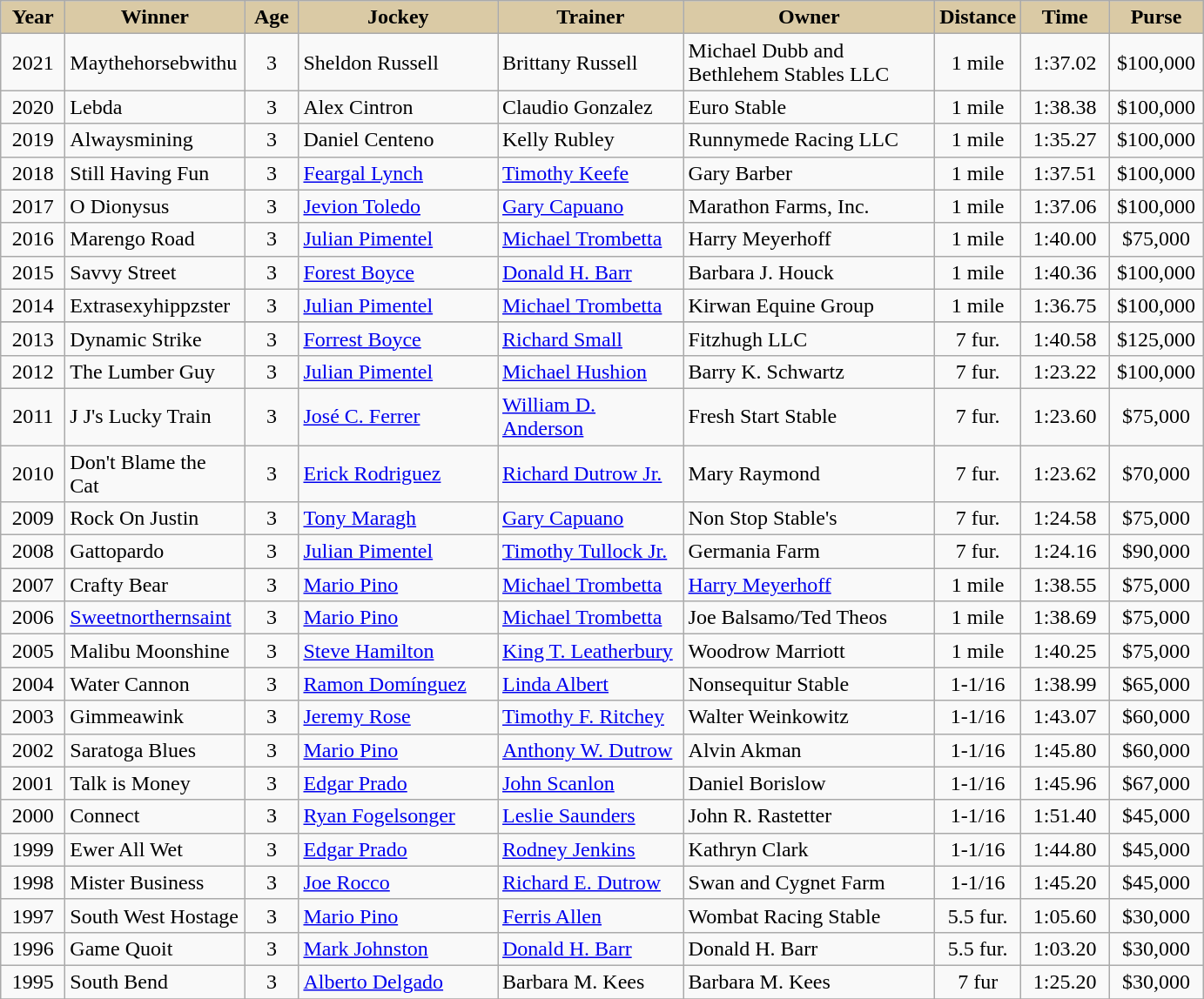<table class="wikitable sortable">
<tr>
<th style="background-color:#DACAA5; width:42px">Year<br></th>
<th style="background-color:#DACAA5; width:130px">Winner<br></th>
<th style="background-color:#DACAA5; width:34px">Age<br></th>
<th style="background-color:#DACAA5; width:145px">Jockey<br></th>
<th style="background-color:#DACAA5; width:135px">Trainer<br></th>
<th style="background-color:#DACAA5; width:185px">Owner<br></th>
<th style="background-color:#DACAA5; width:50px">Distance</th>
<th style="background-color:#DACAA5; width:60px">Time</th>
<th style="background-color:#DACAA5; width:65px">Purse</th>
</tr>
<tr>
<td align=center>2021</td>
<td>Maythehorsebwithu</td>
<td align=center>3</td>
<td>Sheldon Russell</td>
<td>Brittany Russell</td>
<td>Michael Dubb and Bethlehem Stables LLC</td>
<td align=center>1 mile</td>
<td align=center>1:37.02</td>
<td align=center>$100,000</td>
</tr>
<tr>
<td align=center>2020</td>
<td>Lebda</td>
<td align=center>3</td>
<td>Alex Cintron</td>
<td>Claudio Gonzalez</td>
<td>Euro Stable</td>
<td align=center>1 mile</td>
<td align=center>1:38.38</td>
<td align=center>$100,000</td>
</tr>
<tr>
<td align=center>2019</td>
<td>Alwaysmining</td>
<td align=center>3</td>
<td>Daniel Centeno</td>
<td>Kelly Rubley</td>
<td>Runnymede Racing LLC</td>
<td align=center>1 mile</td>
<td align=center>1:35.27</td>
<td align=center>$100,000</td>
</tr>
<tr>
<td align=center>2018</td>
<td>Still Having Fun</td>
<td align=center>3</td>
<td><a href='#'>Feargal Lynch</a></td>
<td><a href='#'>Timothy Keefe</a></td>
<td>Gary Barber</td>
<td align=center>1 mile</td>
<td align=center>1:37.51</td>
<td align=center>$100,000</td>
</tr>
<tr>
<td align=center>2017</td>
<td>O Dionysus</td>
<td align=center>3</td>
<td><a href='#'>Jevion Toledo</a></td>
<td><a href='#'>Gary Capuano</a></td>
<td>Marathon Farms, Inc.</td>
<td align=center>1 mile</td>
<td align=center>1:37.06</td>
<td align=center>$100,000</td>
</tr>
<tr>
<td align=center>2016</td>
<td>Marengo Road</td>
<td align=center>3</td>
<td><a href='#'>Julian Pimentel</a></td>
<td><a href='#'>Michael Trombetta</a></td>
<td>Harry Meyerhoff</td>
<td align=center>1 mile</td>
<td align=center>1:40.00</td>
<td align=center>$75,000</td>
</tr>
<tr>
<td align=center>2015</td>
<td>Savvy Street</td>
<td align=center>3</td>
<td><a href='#'>Forest Boyce</a></td>
<td><a href='#'>Donald H. Barr</a></td>
<td>Barbara J. Houck</td>
<td align=center>1 mile</td>
<td align=center>1:40.36</td>
<td align=center>$100,000</td>
</tr>
<tr>
<td align=center>2014</td>
<td>Extrasexyhippzster</td>
<td align=center>3</td>
<td><a href='#'>Julian Pimentel</a></td>
<td><a href='#'>Michael Trombetta</a></td>
<td>Kirwan Equine Group</td>
<td align=center>1 mile</td>
<td align=center>1:36.75</td>
<td align=center>$100,000</td>
</tr>
<tr>
</tr>
<tr>
<td align=center>2013</td>
<td>Dynamic Strike</td>
<td align=center>3</td>
<td><a href='#'>Forrest Boyce</a></td>
<td><a href='#'>Richard Small</a></td>
<td>Fitzhugh LLC</td>
<td align=center>7 fur.</td>
<td align=center>1:40.58</td>
<td align=center>$125,000</td>
</tr>
<tr>
<td align=center>2012</td>
<td>The Lumber Guy</td>
<td align=center>3</td>
<td><a href='#'>Julian Pimentel</a></td>
<td><a href='#'>Michael Hushion</a></td>
<td>Barry K. Schwartz</td>
<td align=center>7 fur.</td>
<td align=center>1:23.22</td>
<td align=center>$100,000</td>
</tr>
<tr>
<td align=center>2011</td>
<td>J J's Lucky Train</td>
<td align=center>3</td>
<td><a href='#'>José C. Ferrer</a></td>
<td><a href='#'>William D. Anderson</a></td>
<td>Fresh Start Stable</td>
<td align=center>7 fur.</td>
<td align=center>1:23.60</td>
<td align=center>$75,000</td>
</tr>
<tr>
<td align=center>2010</td>
<td>Don't Blame the Cat</td>
<td align=center>3</td>
<td><a href='#'>Erick Rodriguez</a></td>
<td><a href='#'>Richard Dutrow Jr.</a></td>
<td>Mary Raymond</td>
<td align=center>7 fur.</td>
<td align=center>1:23.62</td>
<td align=center>$70,000</td>
</tr>
<tr>
<td align=center>2009</td>
<td>Rock On Justin</td>
<td align=center>3</td>
<td><a href='#'>Tony Maragh</a></td>
<td><a href='#'>Gary Capuano</a></td>
<td>Non Stop Stable's</td>
<td align=center>7 fur.</td>
<td align=center>1:24.58</td>
<td align=center>$75,000</td>
</tr>
<tr>
<td align=center>2008</td>
<td>Gattopardo</td>
<td align=center>3</td>
<td><a href='#'>Julian Pimentel</a></td>
<td><a href='#'>Timothy Tullock Jr.</a></td>
<td>Germania Farm</td>
<td align=center>7 fur.</td>
<td align=center>1:24.16</td>
<td align=center>$90,000</td>
</tr>
<tr>
<td align=center>2007</td>
<td>Crafty Bear</td>
<td align=center>3</td>
<td><a href='#'>Mario Pino</a></td>
<td><a href='#'>Michael Trombetta</a></td>
<td><a href='#'>Harry Meyerhoff</a></td>
<td align=center>1 mile</td>
<td align=center>1:38.55</td>
<td align=center>$75,000</td>
</tr>
<tr>
<td align=center>2006</td>
<td><a href='#'>Sweetnorthernsaint</a></td>
<td align=center>3</td>
<td><a href='#'>Mario Pino</a></td>
<td><a href='#'>Michael Trombetta</a></td>
<td>Joe Balsamo/Ted Theos</td>
<td align=center>1 mile</td>
<td align=center>1:38.69</td>
<td align=center>$75,000</td>
</tr>
<tr>
<td align=center>2005</td>
<td>Malibu Moonshine</td>
<td align=center>3</td>
<td><a href='#'>Steve Hamilton</a></td>
<td><a href='#'>King T. Leatherbury</a></td>
<td>Woodrow Marriott</td>
<td align=center>1 mile</td>
<td align=center>1:40.25</td>
<td align=center>$75,000</td>
</tr>
<tr>
<td align=center>2004</td>
<td>Water Cannon</td>
<td align=center>3</td>
<td><a href='#'>Ramon Domínguez</a></td>
<td><a href='#'>Linda Albert</a></td>
<td>Nonsequitur Stable</td>
<td align=center>1-1/16</td>
<td align=center>1:38.99</td>
<td align=center>$65,000</td>
</tr>
<tr>
<td align=center>2003</td>
<td>Gimmeawink</td>
<td align=center>3</td>
<td><a href='#'>Jeremy Rose</a></td>
<td><a href='#'>Timothy F. Ritchey</a></td>
<td>Walter Weinkowitz</td>
<td align=center>1-1/16</td>
<td align=center>1:43.07</td>
<td align=center>$60,000</td>
</tr>
<tr>
<td align=center>2002</td>
<td>Saratoga Blues</td>
<td align=center>3</td>
<td><a href='#'>Mario Pino</a></td>
<td><a href='#'>Anthony W. Dutrow</a></td>
<td>Alvin Akman</td>
<td align=center>1-1/16</td>
<td align=center>1:45.80</td>
<td align=center>$60,000</td>
</tr>
<tr>
<td align=center>2001</td>
<td>Talk is Money</td>
<td align=center>3</td>
<td><a href='#'>Edgar Prado</a></td>
<td><a href='#'>John Scanlon</a></td>
<td>Daniel Borislow</td>
<td align=center>1-1/16</td>
<td align=center>1:45.96</td>
<td align=center>$67,000</td>
</tr>
<tr>
<td align=center>2000</td>
<td>Connect</td>
<td align=center>3</td>
<td><a href='#'>Ryan Fogelsonger</a></td>
<td><a href='#'>Leslie Saunders</a></td>
<td>John R. Rastetter</td>
<td align=center>1-1/16</td>
<td align=center>1:51.40</td>
<td align=center>$45,000</td>
</tr>
<tr>
<td align=center>1999</td>
<td>Ewer All Wet</td>
<td align=center>3</td>
<td><a href='#'>Edgar Prado</a></td>
<td><a href='#'>Rodney Jenkins</a></td>
<td>Kathryn Clark</td>
<td align=center>1-1/16</td>
<td align=center>1:44.80</td>
<td align=center>$45,000</td>
</tr>
<tr>
<td align=center>1998</td>
<td>Mister Business</td>
<td align=center>3</td>
<td><a href='#'>Joe Rocco</a></td>
<td><a href='#'>Richard E. Dutrow</a></td>
<td>Swan and Cygnet Farm</td>
<td align=center>1-1/16</td>
<td align=center>1:45.20</td>
<td align=center>$45,000</td>
</tr>
<tr>
<td align=center>1997</td>
<td>South West Hostage</td>
<td align=center>3</td>
<td><a href='#'>Mario Pino</a></td>
<td><a href='#'>Ferris Allen</a></td>
<td>Wombat Racing Stable</td>
<td align=center>5.5 fur.</td>
<td align=center>1:05.60</td>
<td align=center>$30,000</td>
</tr>
<tr>
<td align=center>1996</td>
<td>Game Quoit</td>
<td align=center>3</td>
<td><a href='#'>Mark Johnston</a></td>
<td><a href='#'>Donald H. Barr</a></td>
<td>Donald H. Barr</td>
<td align=center>5.5 fur.</td>
<td align=center>1:03.20</td>
<td align=center>$30,000</td>
</tr>
<tr>
<td align=center>1995</td>
<td>South Bend</td>
<td align=center>3</td>
<td><a href='#'>Alberto Delgado</a></td>
<td>Barbara M. Kees</td>
<td>Barbara M. Kees</td>
<td align=center>7 fur</td>
<td align=center>1:25.20</td>
<td align=center>$30,000</td>
</tr>
<tr>
</tr>
</table>
